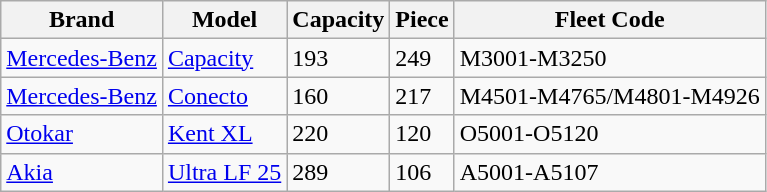<table class="wikitable">
<tr>
<th>Brand</th>
<th>Model</th>
<th>Capacity</th>
<th>Piece</th>
<th>Fleet Code</th>
</tr>
<tr>
<td><a href='#'>Mercedes-Benz</a></td>
<td><a href='#'>Capacity</a></td>
<td>193</td>
<td>249</td>
<td>M3001-M3250</td>
</tr>
<tr>
<td><a href='#'>Mercedes-Benz</a></td>
<td><a href='#'>Conecto</a></td>
<td>160</td>
<td>217</td>
<td>M4501-M4765/M4801-M4926</td>
</tr>
<tr>
<td><a href='#'>Otokar</a></td>
<td><a href='#'>Kent XL</a></td>
<td>220</td>
<td>120</td>
<td>O5001-O5120</td>
</tr>
<tr>
<td><a href='#'>Akia</a></td>
<td><a href='#'>Ultra LF 25</a></td>
<td>289</td>
<td>106</td>
<td>A5001-A5107</td>
</tr>
</table>
